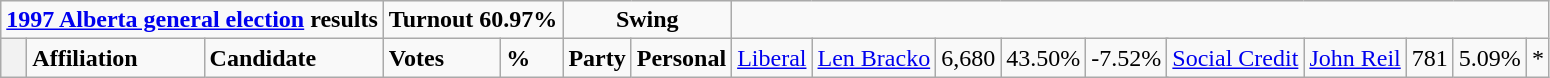<table class="wikitable">
<tr>
<td colspan="3" align=center><strong><a href='#'>1997 Alberta general election</a> results</strong></td>
<td colspan="2"><strong>Turnout 60.97%</strong></td>
<td colspan="2" align=center><strong>Swing</strong></td>
</tr>
<tr>
<th style="width: 10px;"></th>
<td><strong>Affiliation</strong></td>
<td><strong>Candidate</strong></td>
<td><strong>Votes</strong></td>
<td><strong>%</strong></td>
<td><strong>Party</strong></td>
<td><strong>Personal</strong><br>
</td>
<td><a href='#'>Liberal</a></td>
<td><a href='#'>Len Bracko</a></td>
<td>6,680</td>
<td>43.50%</td>
<td colspan=2 align=center>-7.52%<br>
</td>
<td><a href='#'>Social Credit</a></td>
<td><a href='#'>John Reil</a></td>
<td>781</td>
<td>5.09%</td>
<td align=center colspan=2>*<br>


</td>
</tr>
</table>
